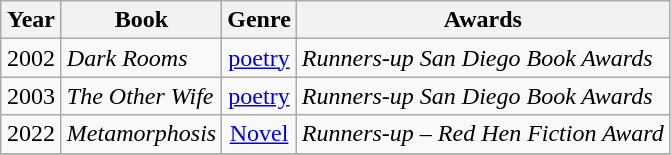<table class="wikitable">
<tr>
<th rowspan="1" width="33">Year</th>
<th rowspan="1">Book</th>
<th rowspan="1">Genre</th>
<th rowspan="1">Awards</th>
</tr>
<tr align="center">
<td align="center">2002</td>
<td align="left"><em>Dark Rooms</em></td>
<td><a href='#'>poetry</a></td>
<td align="left"><em>Runners-up San Diego Book Awards</em></td>
</tr>
<tr align="center">
<td align="center">2003</td>
<td align="left"><em>The Other Wife</em></td>
<td><a href='#'>poetry</a></td>
<td align="left"><em>Runners-up San Diego Book Awards</em></td>
</tr>
<tr align="center">
<td align="center">2022</td>
<td align="left"><em>Metamorphosis</em></td>
<td><a href='#'>Novel</a></td>
<td align="left"><em>Runners-up – Red Hen Fiction Award</em></td>
</tr>
<tr align="center">
</tr>
</table>
